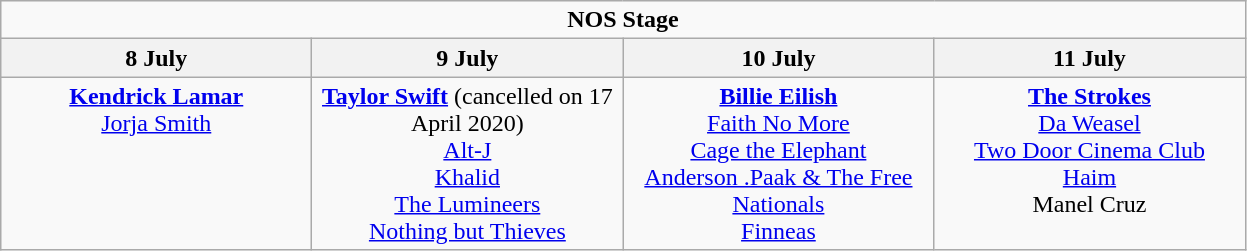<table class="wikitable">
<tr>
<td colspan="4" align="center"><strong>NOS Stage</strong></td>
</tr>
<tr>
<th>8 July</th>
<th>9 July</th>
<th>10 July</th>
<th>11 July</th>
</tr>
<tr>
<td width="200" align="center" valign="top"><strong><a href='#'>Kendrick Lamar</a></strong><br><a href='#'>Jorja Smith</a></td>
<td width="200" align="center" valign="top"><strong><a href='#'>Taylor Swift</a></strong> (cancelled on 17 April 2020) <br><a href='#'>Alt-J</a><br><a href='#'>Khalid</a><br><a href='#'>The Lumineers</a><br><a href='#'>Nothing but Thieves</a></td>
<td width="200" align="center" valign="top"><strong><a href='#'>Billie Eilish</a></strong><br><a href='#'>Faith No More</a><br><a href='#'>Cage the Elephant</a><br><a href='#'>Anderson .Paak & The Free Nationals</a><br><a href='#'>Finneas</a></td>
<td width="200" align="center" valign="top"><strong><a href='#'>The Strokes</a></strong><br><a href='#'>Da Weasel</a><br><a href='#'>Two Door Cinema Club</a><br><a href='#'>Haim</a><br>Manel Cruz</td>
</tr>
</table>
